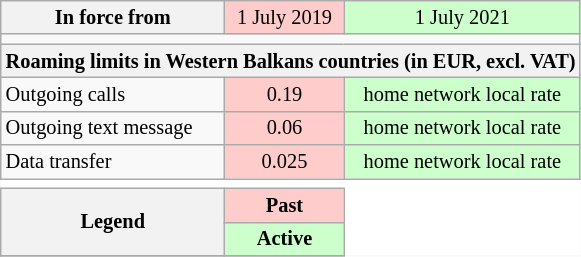<table class="wikitable" style="font-size: 85%; text-align:center;">
<tr>
<th colspan=1>In force from</th>
<td style="background:#fcc">1 July 2019</td>
<td style="background:#cfc">1 July 2021</td>
</tr>
<tr>
<td colspan=3></td>
</tr>
<tr>
<th colspan=3>Roaming limits in Western Balkans countries (in EUR, excl. VAT)</th>
</tr>
<tr>
<td style="text-align:left;">Outgoing calls</td>
<td style="background:#fcc">0.19</td>
<td style="background:#cfc">home network local rate</td>
</tr>
<tr>
<td style="text-align:left;">Outgoing text message</td>
<td style="background:#fcc">0.06</td>
<td style="background:#cfc">home network local rate</td>
</tr>
<tr>
<td style="text-align:left;">Data transfer</td>
<td style="background:#fcc">0.025</td>
<td style="background:#cfc">home network local rate</td>
</tr>
<tr>
<td colspan=3 style="border-left:hidden; border-right:hidden; background:#fff;"></td>
</tr>
<tr style="border-right:hidden">
<th rowspan=2>Legend</th>
<th style="background:#fcc">Past</th>
<td colspan=1 rowspan=3 style="border-top:hidden; border-bottom:hidden; border-right:hidden; background:#fff;"></td>
</tr>
<tr style="border-right:hidden">
<th style="background:#cfc;">Active</th>
</tr>
<tr style="border-right:hidden">
</tr>
</table>
